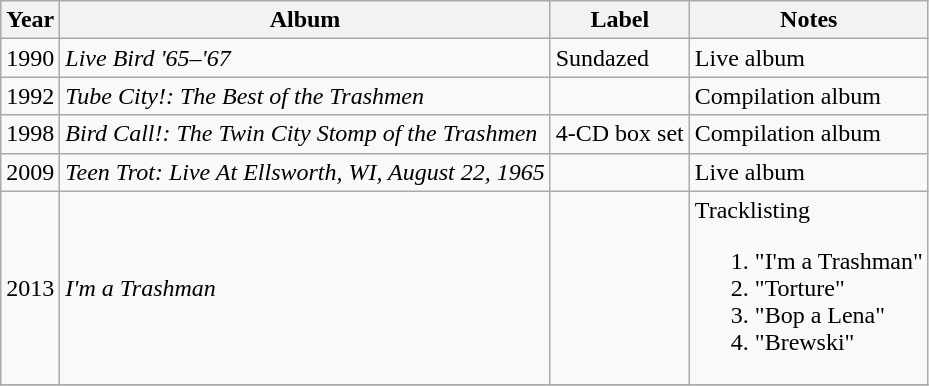<table class="wikitable">
<tr>
<th>Year</th>
<th>Album</th>
<th>Label</th>
<th>Notes</th>
</tr>
<tr>
<td>1990</td>
<td><em>Live Bird '65–'67</em></td>
<td rowspans="5">Sundazed</td>
<td>Live album</td>
</tr>
<tr>
<td>1992</td>
<td><em>Tube City!: The Best of the Trashmen</em></td>
<td></td>
<td>Compilation album</td>
</tr>
<tr>
<td>1998</td>
<td><em>Bird Call!: The Twin City Stomp of the Trashmen</em></td>
<td>4-CD box set</td>
<td>Compilation album</td>
</tr>
<tr>
<td>2009</td>
<td><em>Teen Trot: Live At Ellsworth, WI, August 22, 1965</em></td>
<td></td>
<td>Live album</td>
</tr>
<tr>
<td>2013</td>
<td><em>I'm a Trashman</em></td>
<td></td>
<td>Tracklisting<br><ol><li>"I'm a Trashman"</li><li>"Torture"</li><li>"Bop a Lena"</li><li>"Brewski"</li></ol></td>
</tr>
<tr>
</tr>
</table>
